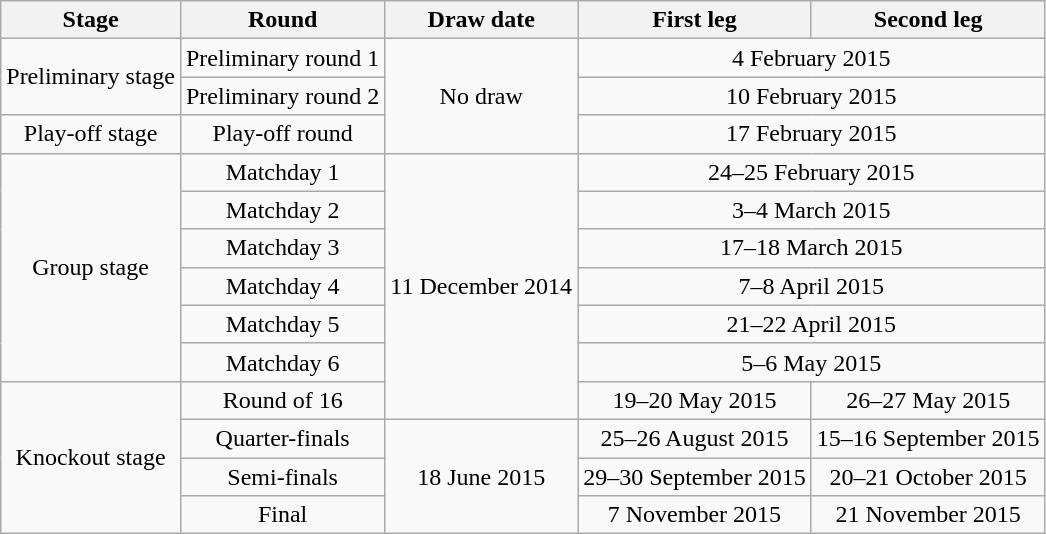<table class="wikitable" style="text-align:center">
<tr>
<th>Stage</th>
<th>Round</th>
<th>Draw date</th>
<th>First leg</th>
<th>Second leg</th>
</tr>
<tr>
<td rowspan=2>Preliminary stage</td>
<td>Preliminary round 1</td>
<td rowspan=3>No draw</td>
<td colspan=2>4 February 2015</td>
</tr>
<tr>
<td>Preliminary round 2</td>
<td colspan=2>10 February 2015</td>
</tr>
<tr>
<td rowspan=1>Play-off stage</td>
<td>Play-off round</td>
<td colspan=2>17 February 2015</td>
</tr>
<tr>
<td rowspan=6>Group stage</td>
<td>Matchday 1</td>
<td rowspan=7>11 December 2014</td>
<td colspan=2>24–25 February 2015</td>
</tr>
<tr>
<td>Matchday 2</td>
<td colspan=2>3–4 March 2015</td>
</tr>
<tr>
<td>Matchday 3</td>
<td colspan=2>17–18 March 2015</td>
</tr>
<tr>
<td>Matchday 4</td>
<td colspan=2>7–8 April 2015</td>
</tr>
<tr>
<td>Matchday 5</td>
<td colspan=2>21–22 April 2015</td>
</tr>
<tr>
<td>Matchday 6</td>
<td colspan=2>5–6 May 2015</td>
</tr>
<tr>
<td rowspan=4>Knockout stage</td>
<td>Round of 16</td>
<td>19–20 May 2015</td>
<td>26–27 May 2015</td>
</tr>
<tr>
<td>Quarter-finals</td>
<td rowspan=3>18 June 2015</td>
<td>25–26 August 2015</td>
<td>15–16 September 2015</td>
</tr>
<tr>
<td>Semi-finals</td>
<td>29–30 September 2015</td>
<td>20–21 October 2015</td>
</tr>
<tr>
<td>Final</td>
<td>7 November 2015</td>
<td>21 November 2015</td>
</tr>
</table>
